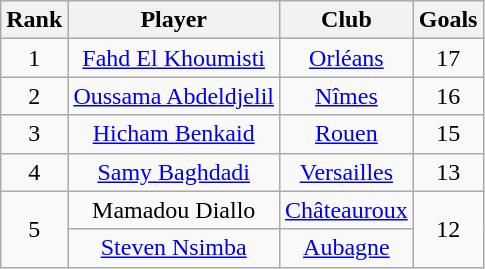<table class="wikitable" style="text-align:center">
<tr>
<th>Rank</th>
<th>Player</th>
<th>Club</th>
<th>Goals</th>
</tr>
<tr>
<td>1</td>
<td> <a href='#'>Fahd El Khoumisti</a></td>
<td><a href='#'>Orléans</a></td>
<td>17</td>
</tr>
<tr>
<td>2</td>
<td> <a href='#'>Oussama Abdeldjelil</a></td>
<td><a href='#'>Nîmes</a></td>
<td>16</td>
</tr>
<tr>
<td>3</td>
<td> <a href='#'>Hicham Benkaid</a></td>
<td><a href='#'>Rouen</a></td>
<td>15</td>
</tr>
<tr>
<td>4</td>
<td> <a href='#'>Samy Baghdadi</a></td>
<td><a href='#'>Versailles</a></td>
<td>13</td>
</tr>
<tr>
<td rowspan="2">5</td>
<td> Mamadou Diallo</td>
<td><a href='#'>Châteauroux</a></td>
<td rowspan="2">12</td>
</tr>
<tr>
<td> <a href='#'>Steven Nsimba</a></td>
<td><a href='#'>Aubagne</a></td>
</tr>
</table>
